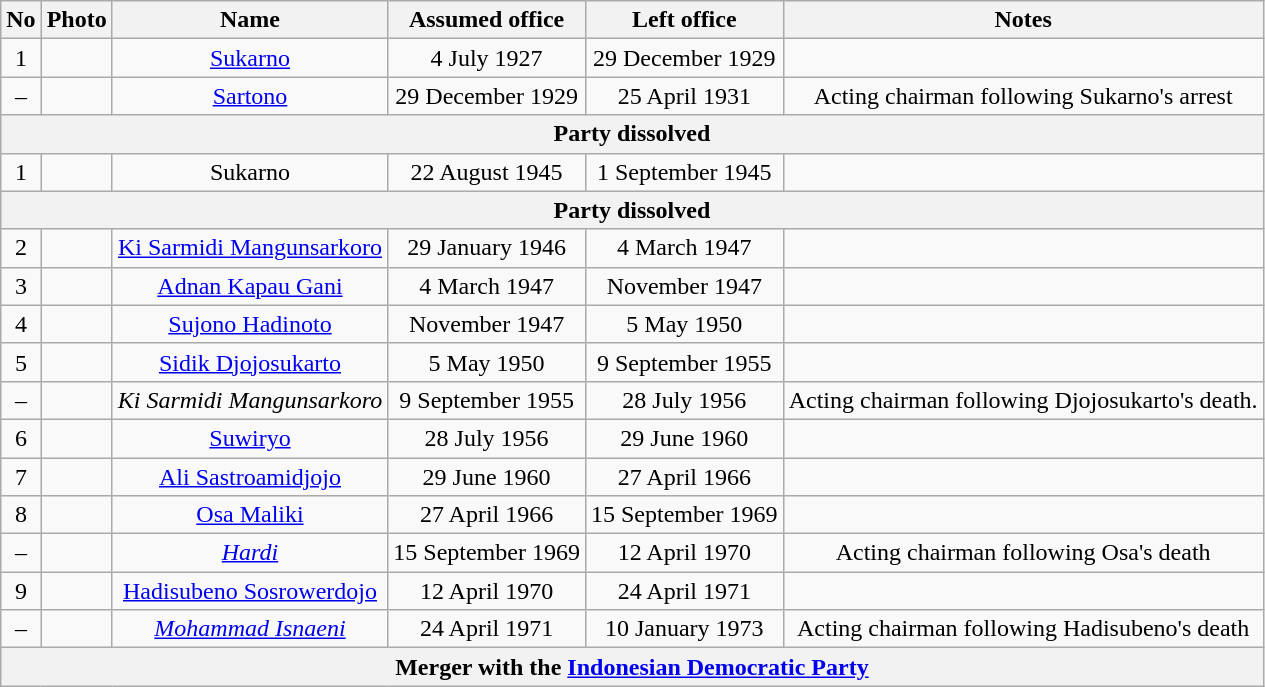<table class="wikitable" style="text-align: center">
<tr>
<th>No</th>
<th>Photo</th>
<th>Name</th>
<th>Assumed office</th>
<th>Left office</th>
<th>Notes</th>
</tr>
<tr>
<td>1</td>
<td></td>
<td><a href='#'>Sukarno</a></td>
<td>4 July 1927</td>
<td>29 December 1929</td>
<td></td>
</tr>
<tr>
<td>–</td>
<td></td>
<td><a href='#'>Sartono</a></td>
<td>29 December 1929</td>
<td>25 April 1931</td>
<td>Acting chairman following Sukarno's arrest</td>
</tr>
<tr>
<th colspan="6">Party dissolved</th>
</tr>
<tr>
<td>1</td>
<td></td>
<td>Sukarno</td>
<td>22 August 1945</td>
<td>1 September 1945</td>
<td></td>
</tr>
<tr>
<th colspan="6">Party dissolved</th>
</tr>
<tr>
<td>2</td>
<td></td>
<td><a href='#'>Ki Sarmidi Mangunsarkoro</a></td>
<td>29 January 1946</td>
<td>4 March 1947</td>
<td></td>
</tr>
<tr>
<td>3</td>
<td></td>
<td><a href='#'>Adnan Kapau Gani</a></td>
<td>4 March 1947</td>
<td>November 1947</td>
<td></td>
</tr>
<tr>
<td>4</td>
<td></td>
<td><a href='#'>Sujono Hadinoto</a></td>
<td>November 1947</td>
<td>5 May 1950</td>
<td></td>
</tr>
<tr>
<td>5</td>
<td></td>
<td><a href='#'>Sidik Djojosukarto</a></td>
<td>5 May 1950</td>
<td>9 September 1955</td>
<td></td>
</tr>
<tr>
<td>–</td>
<td></td>
<td><em>Ki Sarmidi Mangunsarkoro</em></td>
<td>9 September 1955</td>
<td>28 July 1956</td>
<td>Acting chairman following Djojosukarto's death.</td>
</tr>
<tr>
<td>6</td>
<td></td>
<td><a href='#'>Suwiryo</a></td>
<td>28 July 1956</td>
<td>29 June 1960</td>
<td></td>
</tr>
<tr>
<td>7</td>
<td></td>
<td><a href='#'>Ali Sastroamidjojo</a></td>
<td>29 June 1960</td>
<td>27 April 1966</td>
<td></td>
</tr>
<tr>
<td>8</td>
<td></td>
<td><a href='#'>Osa Maliki</a></td>
<td>27 April 1966</td>
<td>15 September 1969</td>
<td></td>
</tr>
<tr>
<td>–</td>
<td></td>
<td><em><a href='#'>Hardi</a></em></td>
<td>15 September 1969</td>
<td>12 April 1970</td>
<td>Acting chairman following Osa's death</td>
</tr>
<tr>
<td>9</td>
<td></td>
<td><a href='#'>Hadisubeno Sosrowerdojo</a></td>
<td>12 April 1970</td>
<td>24 April 1971</td>
<td></td>
</tr>
<tr>
<td>–</td>
<td></td>
<td><em><a href='#'>Mohammad Isnaeni</a></em></td>
<td>24 April 1971</td>
<td>10 January 1973</td>
<td>Acting chairman following Hadisubeno's death</td>
</tr>
<tr>
<th colspan="6">Merger with the <a href='#'>Indonesian Democratic Party</a></th>
</tr>
</table>
